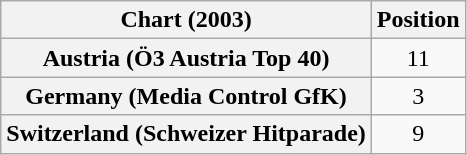<table class="wikitable sortable plainrowheaders" style="text-align:center;">
<tr>
<th>Chart (2003)</th>
<th>Position</th>
</tr>
<tr>
<th scope="row">Austria (Ö3 Austria Top 40)</th>
<td>11</td>
</tr>
<tr>
<th scope="row">Germany (Media Control GfK)</th>
<td>3</td>
</tr>
<tr>
<th scope="row">Switzerland (Schweizer Hitparade)</th>
<td>9</td>
</tr>
</table>
